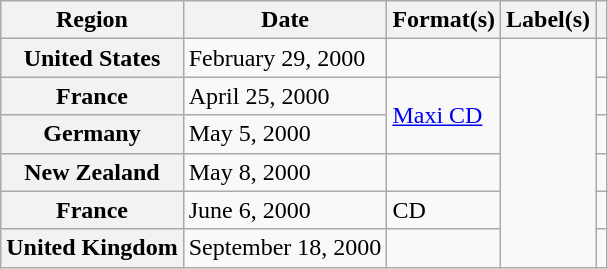<table class="wikitable plainrowheaders">
<tr>
<th scope="col">Region</th>
<th scope="col">Date</th>
<th scope="col">Format(s)</th>
<th scope="col">Label(s)</th>
<th scope="col"></th>
</tr>
<tr>
<th scope="row">United States</th>
<td>February 29, 2000</td>
<td></td>
<td rowspan="6"></td>
<td align="center"></td>
</tr>
<tr>
<th scope="row">France</th>
<td>April 25, 2000</td>
<td rowspan="2"><a href='#'>Maxi CD</a></td>
<td></td>
</tr>
<tr>
<th scope="row">Germany</th>
<td>May 5, 2000</td>
<td></td>
</tr>
<tr>
<th scope="row">New Zealand</th>
<td>May 8, 2000</td>
<td></td>
<td></td>
</tr>
<tr>
<th scope="row">France</th>
<td>June 6, 2000</td>
<td>CD</td>
<td></td>
</tr>
<tr>
<th scope="row">United Kingdom</th>
<td>September 18, 2000</td>
<td></td>
<td align="center"></td>
</tr>
</table>
